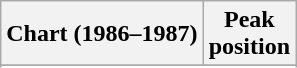<table class="wikitable sortable plainrowheaders" style="text-align:center">
<tr>
<th scope="col">Chart (1986–1987)</th>
<th scope="col">Peak<br>position</th>
</tr>
<tr>
</tr>
<tr>
</tr>
</table>
